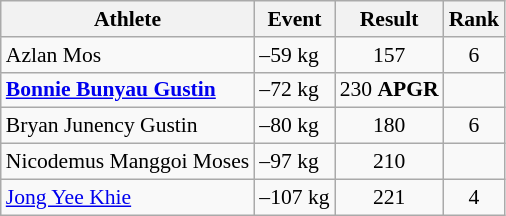<table class="wikitable" style="text-align:center; font-size:90%">
<tr>
<th>Athlete</th>
<th>Event</th>
<th>Result</th>
<th>Rank</th>
</tr>
<tr>
<td align=left>Azlan Mos</td>
<td align=left>–59 kg</td>
<td>157</td>
<td>6</td>
</tr>
<tr>
<td align=left><strong><a href='#'>Bonnie Bunyau Gustin</a></strong></td>
<td align=left>–72 kg</td>
<td>230 <strong>APGR</strong></td>
<td></td>
</tr>
<tr>
<td align=left>Bryan Junency Gustin</td>
<td align=left>–80 kg</td>
<td>180</td>
<td>6</td>
</tr>
<tr>
<td align=left>Nicodemus Manggoi Moses</td>
<td align=left>–97 kg</td>
<td>210</td>
<td></td>
</tr>
<tr>
<td align=left><a href='#'>Jong Yee Khie</a></td>
<td align=left>–107 kg</td>
<td>221</td>
<td>4</td>
</tr>
</table>
